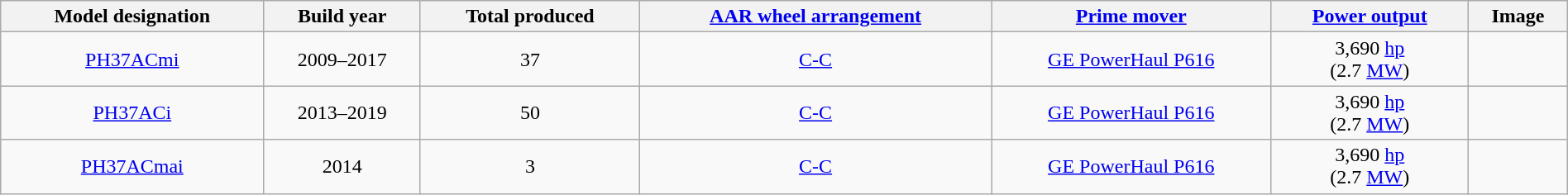<table class="wikitable sortable" style="width: 100%">
<tr>
<th>Model designation</th>
<th>Build year</th>
<th>Total produced</th>
<th class="unsortable"><a href='#'>AAR wheel arrangement</a></th>
<th class="unsortable"><a href='#'>Prime mover</a></th>
<th><a href='#'>Power output</a></th>
<th class="unsortable">Image</th>
</tr>
<tr align = "center">
<td><a href='#'>PH37ACmi</a></td>
<td>2009–2017</td>
<td>37</td>
<td><a href='#'>C-C</a></td>
<td><a href='#'>GE PowerHaul P616</a></td>
<td>3,690 <a href='#'>hp</a><br>(2.7 <a href='#'>MW</a>)</td>
<td></td>
</tr>
<tr align = "center">
<td><a href='#'>PH37ACi</a></td>
<td>2013–2019</td>
<td>50</td>
<td><a href='#'>C-C</a></td>
<td><a href='#'>GE PowerHaul P616</a></td>
<td>3,690 <a href='#'>hp</a><br>(2.7 <a href='#'>MW</a>)</td>
<td></td>
</tr>
<tr align = "center">
<td><a href='#'>PH37ACmai</a></td>
<td>2014</td>
<td>3</td>
<td><a href='#'>C-C</a></td>
<td><a href='#'>GE PowerHaul P616</a></td>
<td>3,690 <a href='#'>hp</a><br>(2.7 <a href='#'>MW</a>)</td>
<td></td>
</tr>
</table>
